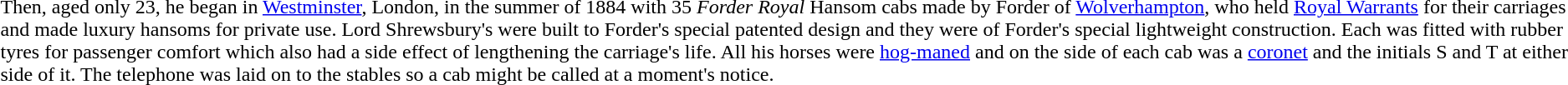<table>
<tr>
<td><br>Then, aged only 23, he began in <a href='#'>Westminster</a>, London, in the summer of 1884 with 35 <em>Forder Royal</em> Hansom cabs made by Forder of <a href='#'>Wolverhampton</a>, who held <a href='#'>Royal Warrants</a> for their carriages and made luxury hansoms for private use. Lord Shrewsbury's were built to Forder's special patented design and they were of Forder's special lightweight construction. Each was fitted with rubber tyres for passenger comfort which also had a side effect of lengthening the carriage's life. All his horses were <a href='#'>hog-maned</a> and on the side of each cab was a <a href='#'>coronet</a> and the initials S and T at either side of it. The telephone was laid on to the stables so a cab might be called at a moment's notice.</td>
</tr>
</table>
